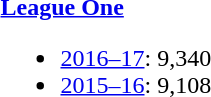<table>
<tr>
<td><strong><a href='#'>League One</a></strong><br><ul><li><a href='#'>2016–17</a>: 9,340</li><li><a href='#'>2015–16</a>: 9,108</li></ul></td>
</tr>
</table>
